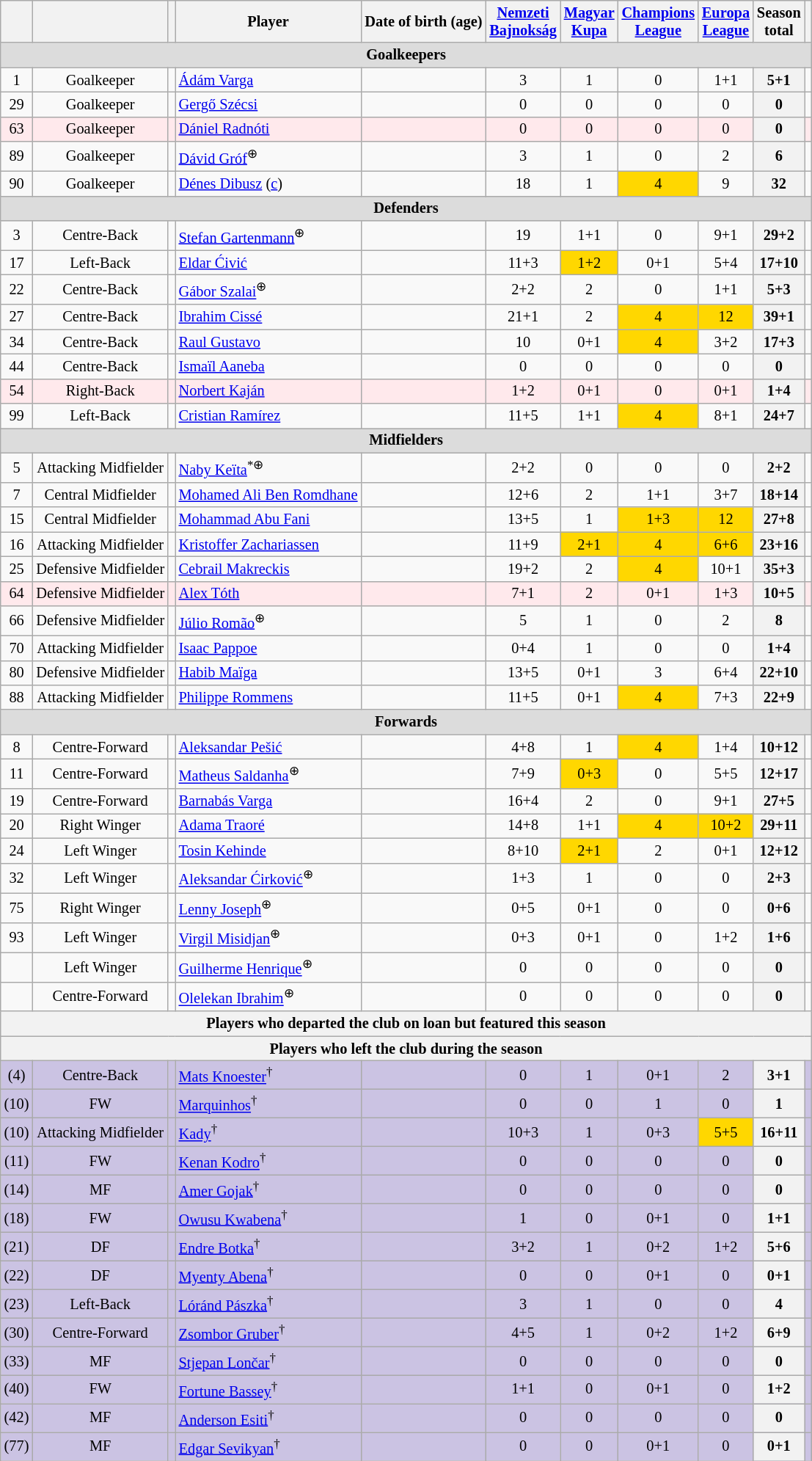<table class="wikitable sortable sort-under sticky-header" style="text-align:center; font-size:85%;">
<tr>
<th></th>
<th></th>
<th></th>
<th>Player</th>
<th>Date of birth (age)</th>
<th><a href='#'>Nemzeti<br>Bajnokság</a></th>
<th><a href='#'>Magyar<br>Kupa</a></th>
<th><a href='#'>Champions<br>League</a></th>
<th><a href='#'>Europa<br>League</a></th>
<th>Season<br>total</th>
<th class="unsortable"></th>
</tr>
<tr>
<th colspan=11 style=background:#dcdcdc; text-align:center>Goalkeepers</th>
</tr>
<tr>
<td>1</td>
<td>Goalkeeper</td>
<td></td>
<td style="text-align:left;" data-sort-value="VargaA"><a href='#'>Ádám Varga</a></td>
<td></td>
<td>3</td>
<td>1</td>
<td>0</td>
<td>1+1</td>
<th>5+1</th>
<td></td>
</tr>
<tr>
<td>29</td>
<td>Goalkeeper</td>
<td></td>
<td style="text-align:left;" data-sort-value="Szecsi"><a href='#'>Gergő Szécsi</a></td>
<td></td>
<td>0</td>
<td>0</td>
<td>0</td>
<td>0</td>
<th>0</th>
<td></td>
</tr>
<tr bgcolor=#ffe9ec>
<td>63</td>
<td>Goalkeeper</td>
<td></td>
<td style="text-align:left;" data-sort-value="Radnoti"><a href='#'>Dániel Radnóti</a></td>
<td></td>
<td>0</td>
<td>0</td>
<td>0</td>
<td>0</td>
<th>0</th>
<td></td>
</tr>
<tr>
<td>89</td>
<td>Goalkeeper</td>
<td></td>
<td style="text-align:left;" data-sort-value="Grof"><a href='#'>Dávid Gróf</a><sup>⊕</sup></td>
<td></td>
<td>3</td>
<td>1</td>
<td>0</td>
<td>2</td>
<th>6</th>
<td></td>
</tr>
<tr>
<td>90</td>
<td>Goalkeeper</td>
<td></td>
<td style="text-align:left;" data-sort-value="Dibusz"><a href='#'>Dénes Dibusz</a> (<a href='#'>c</a>)</td>
<td></td>
<td>18</td>
<td>1</td>
<td style="background-color: gold;">4</td>
<td>9</td>
<th>32</th>
<td></td>
</tr>
<tr>
<th colspan=11 style=background:#dcdcdc; text-align:center>Defenders</th>
</tr>
<tr>
<td>3</td>
<td>Centre-Back</td>
<td></td>
<td style="text-align:left;" data-sort-value="Gartenmann"><a href='#'>Stefan Gartenmann</a><sup>⊕</sup></td>
<td></td>
<td>19</td>
<td>1+1</td>
<td>0</td>
<td>9+1</td>
<th>29+2</th>
<td></td>
</tr>
<tr>
<td>17</td>
<td>Left-Back</td>
<td></td>
<td style="text-align:left;" data-sort-value="Civic"><a href='#'>Eldar Ćivić</a></td>
<td></td>
<td>11+3</td>
<td style="background-color: gold;">1+2</td>
<td>0+1</td>
<td>5+4</td>
<th>17+10</th>
<td></td>
</tr>
<tr>
<td>22</td>
<td>Centre-Back</td>
<td></td>
<td style="text-align:left;" data-sort-value="Szalai"><a href='#'>Gábor Szalai</a><sup>⊕</sup></td>
<td></td>
<td>2+2</td>
<td>2</td>
<td>0</td>
<td>1+1</td>
<th>5+3</th>
<td></td>
</tr>
<tr>
<td>27</td>
<td>Centre-Back</td>
<td></td>
<td style="text-align:left;" data-sort-value="Cisse"><a href='#'>Ibrahim Cissé</a></td>
<td></td>
<td>21+1</td>
<td>2</td>
<td style="background-color: gold;">4</td>
<td style="background-color: gold;">12</td>
<th>39+1</th>
<td></td>
</tr>
<tr>
<td>34</td>
<td>Centre-Back</td>
<td></td>
<td style="text-align:left;" data-sort-value="Gustavo"><a href='#'>Raul Gustavo</a></td>
<td></td>
<td>10</td>
<td>0+1</td>
<td style="background-color: gold;">4</td>
<td>3+2</td>
<th>17+3</th>
<td></td>
</tr>
<tr>
<td>44</td>
<td>Centre-Back</td>
<td></td>
<td style="text-align:left;" data-sort-value="Aaneba"><a href='#'>Ismaïl Aaneba</a></td>
<td></td>
<td>0</td>
<td>0</td>
<td>0</td>
<td>0</td>
<th>0</th>
<td></td>
</tr>
<tr bgcolor=#ffe9ec>
<td>54</td>
<td>Right-Back</td>
<td></td>
<td style="text-align:left;" data-sort-value="Kajan"><a href='#'>Norbert Kaján</a></td>
<td></td>
<td>1+2</td>
<td>0+1</td>
<td>0</td>
<td>0+1</td>
<th>1+4</th>
<td></td>
</tr>
<tr>
<td>99</td>
<td>Left-Back</td>
<td></td>
<td style="text-align:left;" data-sort-value="Ramirez"><a href='#'>Cristian Ramírez</a></td>
<td></td>
<td>11+5</td>
<td>1+1</td>
<td style="background-color: gold;">4</td>
<td>8+1</td>
<th>24+7</th>
<td></td>
</tr>
<tr>
<th colspan=11 style=background:#dcdcdc; text-align:center>Midfielders</th>
</tr>
<tr>
<td>5</td>
<td>Attacking Midfielder</td>
<td></td>
<td style="text-align:left;" data-sort-value="Keita"><a href='#'>Naby Keïta</a><sup>*⊕</sup></td>
<td></td>
<td>2+2</td>
<td>0</td>
<td>0</td>
<td>0</td>
<th>2+2</th>
<td></td>
</tr>
<tr>
<td>7</td>
<td>Central Midfielder</td>
<td></td>
<td style="text-align:left;" data-sort-value="BenRomdhane"><a href='#'>Mohamed Ali Ben Romdhane</a></td>
<td></td>
<td>12+6</td>
<td>2</td>
<td>1+1</td>
<td>3+7</td>
<th>18+14</th>
<td></td>
</tr>
<tr>
<td>15</td>
<td>Central Midfielder</td>
<td></td>
<td style="text-align:left;" data-sort-value="AbuFani"><a href='#'>Mohammad Abu Fani</a></td>
<td></td>
<td>13+5</td>
<td>1</td>
<td style="background-color: gold;">1+3</td>
<td style="background-color: gold;">12</td>
<th>27+8</th>
<td></td>
</tr>
<tr>
<td>16</td>
<td>Attacking Midfielder</td>
<td></td>
<td style="text-align:left;" data-sort-value="Zachariassen"><a href='#'>Kristoffer Zachariassen</a></td>
<td></td>
<td>11+9</td>
<td style="background-color: gold;">2+1</td>
<td style="background-color: gold;">4</td>
<td style="background-color: gold;">6+6</td>
<th>23+16</th>
<td></td>
</tr>
<tr>
<td>25</td>
<td>Defensive Midfielder</td>
<td></td>
<td style="text-align:left;" data-sort-value="Makreckis"><a href='#'>Cebrail Makreckis</a></td>
<td></td>
<td>19+2</td>
<td>2</td>
<td style="background-color: gold;">4</td>
<td>10+1</td>
<th>35+3</th>
<td></td>
</tr>
<tr bgcolor=#ffe9ec>
<td>64</td>
<td>Defensive Midfielder</td>
<td></td>
<td style="text-align:left;" data-sort-value="TothA"><a href='#'>Alex Tóth</a></td>
<td></td>
<td>7+1</td>
<td>2</td>
<td>0+1</td>
<td>1+3</td>
<th>10+5</th>
<td></td>
</tr>
<tr>
<td>66</td>
<td>Defensive Midfielder</td>
<td></td>
<td style="text-align:left;" data-sort-value="Romao"><a href='#'>Júlio Romão</a><sup>⊕</sup></td>
<td></td>
<td>5</td>
<td>1</td>
<td>0</td>
<td>2</td>
<th>8</th>
<td></td>
</tr>
<tr>
<td>70</td>
<td>Attacking Midfielder</td>
<td></td>
<td style="text-align:left;" data-sort-value="Pappoe"><a href='#'>Isaac Pappoe</a></td>
<td></td>
<td>0+4</td>
<td>1</td>
<td>0</td>
<td>0</td>
<th>1+4</th>
<td></td>
</tr>
<tr>
<td>80</td>
<td>Defensive Midfielder</td>
<td></td>
<td style="text-align:left;" data-sort-value="Maiga"><a href='#'>Habib Maïga</a></td>
<td></td>
<td>13+5</td>
<td>0+1</td>
<td>3</td>
<td>6+4</td>
<th>22+10</th>
<td></td>
</tr>
<tr>
<td>88</td>
<td>Attacking Midfielder</td>
<td></td>
<td style="text-align:left;" data-sort-value="Rommens"><a href='#'>Philippe Rommens</a></td>
<td></td>
<td>11+5</td>
<td>0+1</td>
<td style="background-color: gold;">4</td>
<td>7+3</td>
<th>22+9</th>
<td></td>
</tr>
<tr>
<th colspan=11 style=background:#dcdcdc; text-align:center>Forwards</th>
</tr>
<tr>
<td>8</td>
<td>Centre-Forward</td>
<td></td>
<td style="text-align:left;" data-sort-value="Pesic"><a href='#'>Aleksandar Pešić</a></td>
<td></td>
<td>4+8</td>
<td>1</td>
<td style="background-color: gold;">4</td>
<td>1+4</td>
<th>10+12</th>
<td></td>
</tr>
<tr>
<td>11</td>
<td>Centre-Forward</td>
<td></td>
<td style="text-align:left;" data-sort-value="Saldanha"><a href='#'>Matheus Saldanha</a><sup>⊕</sup></td>
<td></td>
<td>7+9</td>
<td style="background-color: gold;">0+3</td>
<td>0</td>
<td>5+5</td>
<th>12+17</th>
<td></td>
</tr>
<tr>
<td>19</td>
<td>Centre-Forward</td>
<td></td>
<td style="text-align:left;" data-sort-value="VargaB"><a href='#'>Barnabás Varga</a></td>
<td></td>
<td>16+4</td>
<td>2</td>
<td>0</td>
<td>9+1</td>
<th>27+5</th>
<td></td>
</tr>
<tr>
<td>20</td>
<td>Right Winger</td>
<td></td>
<td style="text-align:left;" data-sort-value="Traore"><a href='#'>Adama Traoré</a></td>
<td></td>
<td>14+8</td>
<td>1+1</td>
<td style="background-color: gold;">4</td>
<td style="background-color: gold;">10+2</td>
<th>29+11</th>
<td></td>
</tr>
<tr>
<td>24</td>
<td>Left Winger</td>
<td></td>
<td style="text-align:left;" data-sort-value="Kehinde"><a href='#'>Tosin Kehinde</a></td>
<td></td>
<td>8+10</td>
<td style="background-color: gold;">2+1</td>
<td>2</td>
<td>0+1</td>
<th>12+12</th>
<td></td>
</tr>
<tr>
<td>32</td>
<td>Left Winger</td>
<td></td>
<td style="text-align:left;" data-sort-value="Cirkovic"><a href='#'>Aleksandar Ćirković</a><sup>⊕</sup></td>
<td></td>
<td>1+3</td>
<td>1</td>
<td>0</td>
<td>0</td>
<th>2+3</th>
<td></td>
</tr>
<tr>
<td>75</td>
<td>Right Winger</td>
<td></td>
<td style="text-align:left;" data-sort-value="Joseph"><a href='#'>Lenny Joseph</a><sup>⊕</sup></td>
<td></td>
<td>0+5</td>
<td>0+1</td>
<td>0</td>
<td>0</td>
<th>0+6</th>
<td></td>
</tr>
<tr>
<td>93</td>
<td>Left Winger</td>
<td></td>
<td style="text-align:left;" data-sort-value="Misidjan"><a href='#'>Virgil Misidjan</a><sup>⊕</sup></td>
<td></td>
<td>0+3</td>
<td>0+1</td>
<td>0</td>
<td>1+2</td>
<th>1+6</th>
<td></td>
</tr>
<tr>
<td></td>
<td>Left Winger</td>
<td></td>
<td style="text-align:left;" data-sort-value="Henrique"><a href='#'>Guilherme Henrique</a><sup>⊕</sup></td>
<td></td>
<td>0</td>
<td>0</td>
<td>0</td>
<td>0</td>
<th>0</th>
<td></td>
</tr>
<tr>
<td></td>
<td>Centre-Forward</td>
<td></td>
<td style="text-align:left;" data-sort-value="Ibrahim"><a href='#'>Olelekan Ibrahim</a><sup>⊕</sup></td>
<td></td>
<td>0</td>
<td>0</td>
<td>0</td>
<td>0</td>
<th>0</th>
<td></td>
</tr>
<tr>
<th colspan=11>Players who departed the club on loan but featured this season</th>
</tr>
<tr>
<th colspan=11>Players who left the club during the season</th>
</tr>
<tr bgcolor=#CBC3E3>
<td>(4)</td>
<td>Centre-Back</td>
<td></td>
<td style="text-align:left;" data-sort-value="Knoester"><a href='#'>Mats Knoester</a><sup>†</sup></td>
<td></td>
<td>0</td>
<td>1</td>
<td>0+1</td>
<td>2</td>
<th>3+1</th>
<td></td>
</tr>
<tr bgcolor=#CBC3E3>
<td>(10)</td>
<td>FW</td>
<td></td>
<td style="text-align:left;" data-sort-value="Marquinhos"><a href='#'>Marquinhos</a><sup>†</sup></td>
<td></td>
<td>0</td>
<td>0</td>
<td>1</td>
<td>0</td>
<th>1</th>
<td></td>
</tr>
<tr bgcolor=#CBC3E3>
<td>(10)</td>
<td>Attacking Midfielder</td>
<td></td>
<td style="text-align:left;" data-sort-value="Borges"><a href='#'>Kady</a><sup>†</sup></td>
<td></td>
<td>10+3</td>
<td>1</td>
<td>0+3</td>
<td style="background-color: gold;">5+5</td>
<th>16+11</th>
<td></td>
</tr>
<tr bgcolor=#CBC3E3>
<td>(11)</td>
<td>FW</td>
<td></td>
<td style="text-align:left;" data-sort-value="Kodro"><a href='#'>Kenan Kodro</a><sup>†</sup></td>
<td></td>
<td>0</td>
<td>0</td>
<td>0</td>
<td>0</td>
<th>0</th>
<td></td>
</tr>
<tr bgcolor=#CBC3E3>
<td>(14)</td>
<td>MF</td>
<td></td>
<td style="text-align:left;" data-sort-value="Gojak"><a href='#'>Amer Gojak</a><sup>†</sup></td>
<td></td>
<td>0</td>
<td>0</td>
<td>0</td>
<td>0</td>
<th>0</th>
<td></td>
</tr>
<tr bgcolor=#CBC3E3>
<td>(18)</td>
<td>FW</td>
<td></td>
<td style="text-align:left;" data-sort-value="Owusu"><a href='#'>Owusu Kwabena</a><sup>†</sup></td>
<td></td>
<td>1</td>
<td>0</td>
<td>0+1</td>
<td>0</td>
<th>1+1</th>
<td></td>
</tr>
<tr bgcolor=#CBC3E3>
<td>(21)</td>
<td>DF</td>
<td></td>
<td style="text-align:left;" data-sort-value="Botka"><a href='#'>Endre Botka</a><sup>†</sup></td>
<td></td>
<td>3+2</td>
<td>1</td>
<td>0+2</td>
<td>1+2</td>
<th>5+6</th>
<td></td>
</tr>
<tr bgcolor=#CBC3E3>
<td>(22)</td>
<td>DF</td>
<td></td>
<td style="text-align:left;" data-sort-value="Abena"><a href='#'>Myenty Abena</a><sup>†</sup></td>
<td></td>
<td>0</td>
<td>0</td>
<td>0+1</td>
<td>0</td>
<th>0+1</th>
<td></td>
</tr>
<tr bgcolor=#CBC3E3>
<td>(23)</td>
<td>Left-Back</td>
<td></td>
<td style="text-align:left;" data-sort-value="Paszka"><a href='#'>Lóránd Pászka</a><sup>†</sup></td>
<td></td>
<td>3</td>
<td>1</td>
<td>0</td>
<td>0</td>
<th>4</th>
<td></td>
</tr>
<tr bgcolor=#CBC3E3>
<td>(30)</td>
<td>Centre-Forward</td>
<td></td>
<td style="text-align:left;" data-sort-value="Gruber"><a href='#'>Zsombor Gruber</a><sup>†</sup></td>
<td></td>
<td>4+5</td>
<td>1</td>
<td>0+2</td>
<td>1+2</td>
<th>6+9</th>
<td></td>
</tr>
<tr bgcolor=#CBC3E3>
<td>(33)</td>
<td>MF</td>
<td></td>
<td style="text-align:left;" data-sort-value="Loncar"><a href='#'>Stjepan Lončar</a><sup>†</sup></td>
<td></td>
<td>0</td>
<td>0</td>
<td>0</td>
<td>0</td>
<th>0</th>
<td></td>
</tr>
<tr bgcolor=#CBC3E3>
<td>(40)</td>
<td>FW</td>
<td></td>
<td style="text-align:left;" data-sort-value="Bassey"><a href='#'>Fortune Bassey</a><sup>†</sup></td>
<td></td>
<td>1+1</td>
<td>0</td>
<td>0+1</td>
<td>0</td>
<th>1+2</th>
<td></td>
</tr>
<tr bgcolor=#CBC3E3>
<td>(42)</td>
<td>MF</td>
<td></td>
<td style="text-align:left;" data-sort-value="Esiti"><a href='#'>Anderson Esiti</a><sup>†</sup></td>
<td></td>
<td>0</td>
<td>0</td>
<td>0</td>
<td>0</td>
<th>0</th>
<td></td>
</tr>
<tr bgcolor=#CBC3E3>
<td>(77)</td>
<td>MF</td>
<td></td>
<td style="text-align:left;" data-sort-value="Sevikyan"><a href='#'>Edgar Sevikyan</a><sup>†</sup></td>
<td></td>
<td>0</td>
<td>0</td>
<td>0+1</td>
<td>0</td>
<th>0+1</th>
<td></td>
</tr>
</table>
